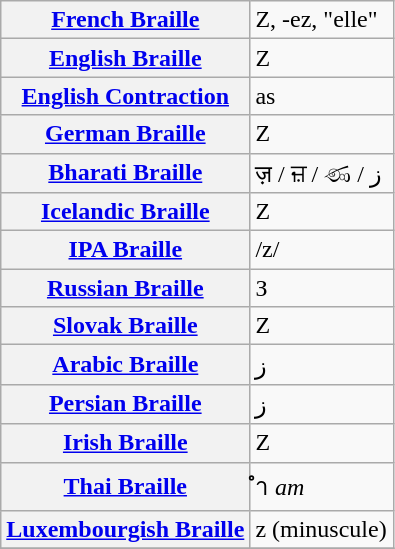<table class="wikitable">
<tr>
<th align=left><a href='#'>French Braille</a></th>
<td>Z, -ez, "elle"</td>
</tr>
<tr>
<th align=left><a href='#'>English Braille</a></th>
<td>Z</td>
</tr>
<tr>
<th align=left><a href='#'>English Contraction</a></th>
<td>as</td>
</tr>
<tr>
<th align=left><a href='#'>German Braille</a></th>
<td>Z</td>
</tr>
<tr>
<th align=left><a href='#'>Bharati Braille</a></th>
<td>ज़ / ਜ਼ / ණ / ز ‎</td>
</tr>
<tr>
<th align=left><a href='#'>Icelandic Braille</a></th>
<td>Z</td>
</tr>
<tr>
<th align=left><a href='#'>IPA Braille</a></th>
<td>/z/</td>
</tr>
<tr>
<th align=left><a href='#'>Russian Braille</a></th>
<td>З</td>
</tr>
<tr>
<th align=left><a href='#'>Slovak Braille</a></th>
<td>Z</td>
</tr>
<tr>
<th align=left><a href='#'>Arabic Braille</a></th>
<td>ز</td>
</tr>
<tr>
<th align=left><a href='#'>Persian Braille</a></th>
<td>ز</td>
</tr>
<tr>
<th align=left><a href='#'>Irish Braille</a></th>
<td>Z</td>
</tr>
<tr>
<th align=left><a href='#'>Thai Braille</a></th>
<td>ำ <em>am</em></td>
</tr>
<tr>
<th align=left><a href='#'>Luxembourgish Braille</a></th>
<td>z (minuscule)</td>
</tr>
<tr>
</tr>
</table>
